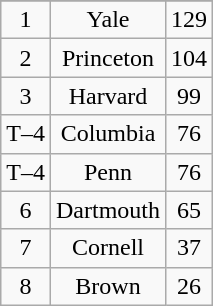<table class="wikitable">
<tr align="center">
</tr>
<tr align="center">
<td>1</td>
<td>Yale</td>
<td>129</td>
</tr>
<tr align="center">
<td>2</td>
<td>Princeton</td>
<td>104</td>
</tr>
<tr align="center">
<td>3</td>
<td>Harvard</td>
<td>99</td>
</tr>
<tr align="center">
<td>T–4</td>
<td>Columbia</td>
<td>76</td>
</tr>
<tr align="center">
<td>T–4</td>
<td>Penn</td>
<td>76</td>
</tr>
<tr align="center">
<td>6</td>
<td>Dartmouth</td>
<td>65</td>
</tr>
<tr align="center">
<td>7</td>
<td>Cornell</td>
<td>37</td>
</tr>
<tr align="center">
<td>8</td>
<td>Brown</td>
<td>26</td>
</tr>
</table>
